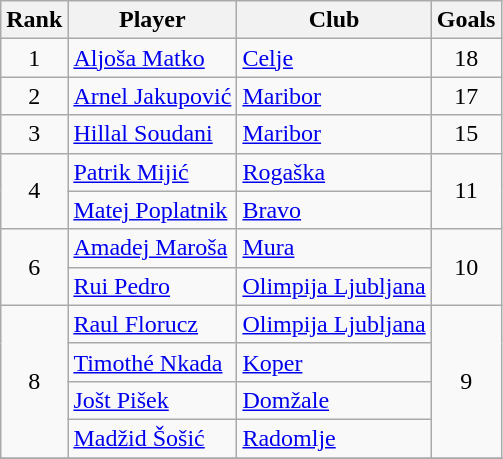<table class="wikitable" style="text-align:center;">
<tr>
<th>Rank</th>
<th>Player</th>
<th>Club</th>
<th>Goals</th>
</tr>
<tr>
<td>1</td>
<td align="left"> <a href='#'>Aljoša Matko</a></td>
<td align="left"><a href='#'>Celje</a></td>
<td>18</td>
</tr>
<tr>
<td>2</td>
<td align="left"> <a href='#'>Arnel Jakupović</a></td>
<td align="left"><a href='#'>Maribor</a></td>
<td>17</td>
</tr>
<tr>
<td>3</td>
<td align="left"> <a href='#'>Hillal Soudani</a></td>
<td align="left"><a href='#'>Maribor</a></td>
<td>15</td>
</tr>
<tr>
<td rowspan="2">4</td>
<td align="left"> <a href='#'>Patrik Mijić</a></td>
<td align="left"><a href='#'>Rogaška</a></td>
<td rowspan="2">11</td>
</tr>
<tr>
<td align="left"> <a href='#'>Matej Poplatnik</a></td>
<td align="left"><a href='#'>Bravo</a></td>
</tr>
<tr>
<td rowspan="2">6</td>
<td align="left"> <a href='#'>Amadej Maroša</a></td>
<td align="left"><a href='#'>Mura</a></td>
<td rowspan="2">10</td>
</tr>
<tr>
<td align="left"> <a href='#'>Rui Pedro</a></td>
<td align="left"><a href='#'>Olimpija Ljubljana</a></td>
</tr>
<tr>
<td rowspan="4">8</td>
<td align="left"> <a href='#'>Raul Florucz</a></td>
<td align="left"><a href='#'>Olimpija Ljubljana</a></td>
<td rowspan="4">9</td>
</tr>
<tr>
<td align="left"> <a href='#'>Timothé Nkada</a></td>
<td align="left"><a href='#'>Koper</a></td>
</tr>
<tr>
<td align="left"> <a href='#'>Jošt Pišek</a></td>
<td align="left"><a href='#'>Domžale</a></td>
</tr>
<tr>
<td align="left"> <a href='#'>Madžid Šošić</a></td>
<td align="left"><a href='#'>Radomlje</a></td>
</tr>
<tr>
</tr>
</table>
